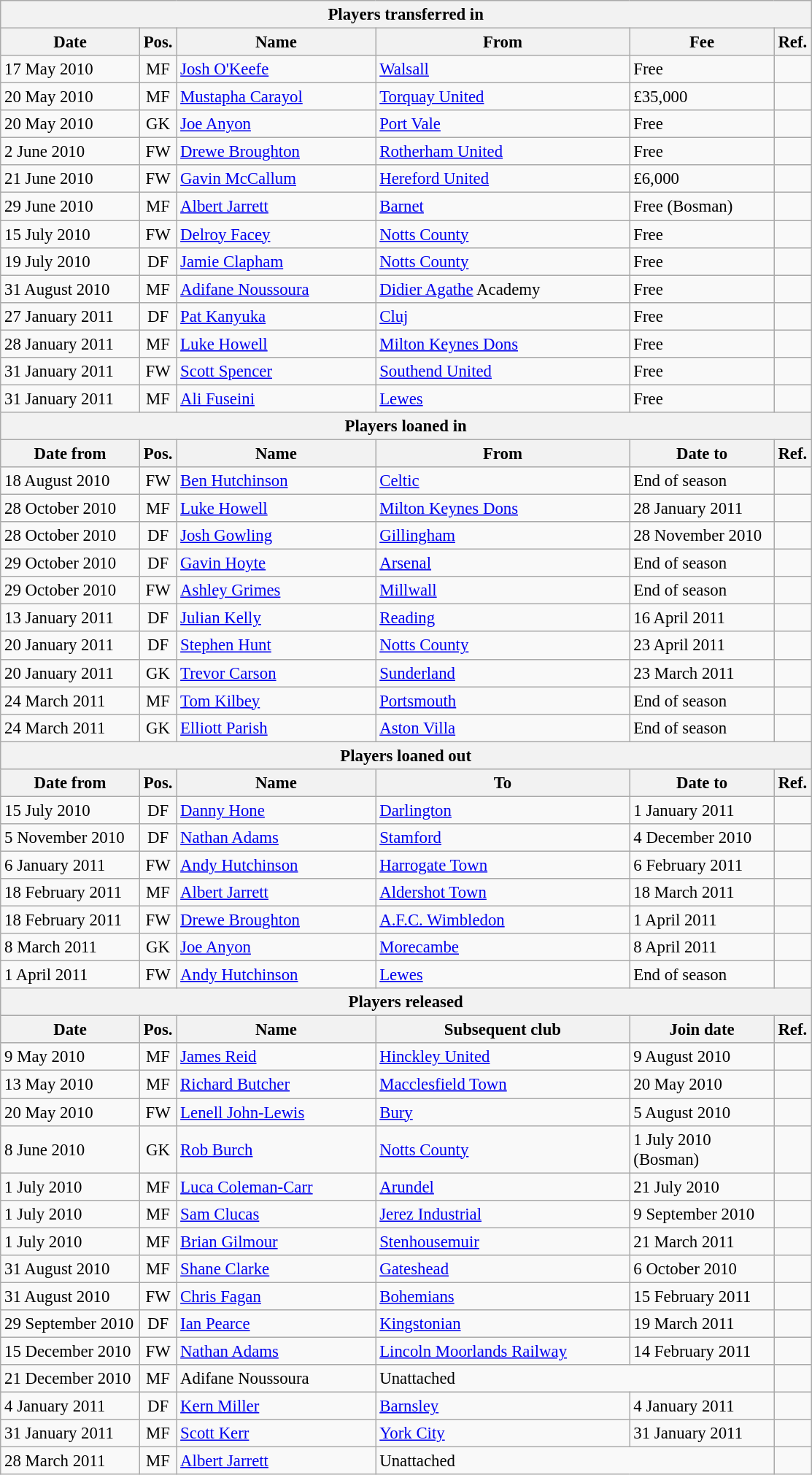<table class="wikitable" style="font-size:95%;">
<tr>
<th colspan="6">Players transferred in</th>
</tr>
<tr>
<th width="120px">Date</th>
<th width="25px">Pos.</th>
<th width="175px">Name</th>
<th width="225px">From</th>
<th width="125px">Fee</th>
<th width="25px">Ref.</th>
</tr>
<tr>
<td>17 May 2010</td>
<td align="center">MF</td>
<td> <a href='#'>Josh O'Keefe</a></td>
<td> <a href='#'>Walsall</a></td>
<td>Free</td>
<td align="center"></td>
</tr>
<tr>
<td>20 May 2010</td>
<td align="center">MF</td>
<td> <a href='#'>Mustapha Carayol</a></td>
<td> <a href='#'>Torquay United</a></td>
<td>£35,000</td>
<td align="center"></td>
</tr>
<tr>
<td>20 May 2010</td>
<td align="center">GK</td>
<td> <a href='#'>Joe Anyon</a></td>
<td> <a href='#'>Port Vale</a></td>
<td>Free</td>
<td align="center"></td>
</tr>
<tr>
<td>2 June 2010</td>
<td align="center">FW</td>
<td> <a href='#'>Drewe Broughton</a></td>
<td> <a href='#'>Rotherham United</a></td>
<td>Free</td>
<td align="center"></td>
</tr>
<tr>
<td>21 June 2010</td>
<td align="center">FW</td>
<td> <a href='#'>Gavin McCallum</a></td>
<td> <a href='#'>Hereford United</a></td>
<td>£6,000</td>
<td align="center"></td>
</tr>
<tr>
<td>29 June 2010</td>
<td align="center">MF</td>
<td> <a href='#'>Albert Jarrett</a></td>
<td> <a href='#'>Barnet</a></td>
<td>Free (Bosman)</td>
<td align="center"></td>
</tr>
<tr>
<td>15 July 2010</td>
<td align="center">FW</td>
<td> <a href='#'>Delroy Facey</a></td>
<td> <a href='#'>Notts County</a></td>
<td>Free</td>
<td align="center"></td>
</tr>
<tr>
<td>19 July 2010</td>
<td align="center">DF</td>
<td> <a href='#'>Jamie Clapham</a></td>
<td> <a href='#'>Notts County</a></td>
<td>Free</td>
<td align="center"></td>
</tr>
<tr>
<td>31 August 2010</td>
<td align="center">MF</td>
<td> <a href='#'>Adifane Noussoura</a></td>
<td><a href='#'>Didier Agathe</a> Academy</td>
<td>Free</td>
<td align="center"></td>
</tr>
<tr>
<td>27 January 2011</td>
<td align="center">DF</td>
<td> <a href='#'>Pat Kanyuka</a></td>
<td> <a href='#'>Cluj</a></td>
<td>Free</td>
<td align="center"></td>
</tr>
<tr>
<td>28 January 2011</td>
<td align="center">MF</td>
<td> <a href='#'>Luke Howell</a></td>
<td> <a href='#'>Milton Keynes Dons</a></td>
<td>Free</td>
<td align="center"></td>
</tr>
<tr>
<td>31 January 2011</td>
<td align="center">FW</td>
<td> <a href='#'>Scott Spencer</a></td>
<td> <a href='#'>Southend United</a></td>
<td>Free</td>
<td align="center"></td>
</tr>
<tr>
<td>31 January 2011</td>
<td align="center">MF</td>
<td> <a href='#'>Ali Fuseini</a></td>
<td> <a href='#'>Lewes</a></td>
<td>Free</td>
<td align="center"></td>
</tr>
<tr>
<th colspan="6">Players loaned in</th>
</tr>
<tr>
<th>Date from</th>
<th>Pos.</th>
<th>Name</th>
<th>From</th>
<th>Date to</th>
<th>Ref.</th>
</tr>
<tr>
<td>18 August 2010</td>
<td align="center">FW</td>
<td> <a href='#'>Ben Hutchinson</a></td>
<td> <a href='#'>Celtic</a></td>
<td>End of season</td>
<td align="center"></td>
</tr>
<tr>
<td>28 October 2010</td>
<td align="center">MF</td>
<td> <a href='#'>Luke Howell</a></td>
<td> <a href='#'>Milton Keynes Dons</a></td>
<td>28 January 2011</td>
<td align="center"></td>
</tr>
<tr>
<td>28 October 2010</td>
<td align="center">DF</td>
<td> <a href='#'>Josh Gowling</a></td>
<td> <a href='#'>Gillingham</a></td>
<td>28 November 2010</td>
<td align="center"></td>
</tr>
<tr>
<td>29 October 2010</td>
<td align="center">DF</td>
<td> <a href='#'>Gavin Hoyte</a></td>
<td> <a href='#'>Arsenal</a></td>
<td>End of season</td>
<td align="center"></td>
</tr>
<tr>
<td>29 October 2010</td>
<td align="center">FW</td>
<td> <a href='#'>Ashley Grimes</a></td>
<td> <a href='#'>Millwall</a></td>
<td>End of season</td>
<td align="center"></td>
</tr>
<tr>
<td>13 January 2011</td>
<td align="center">DF</td>
<td> <a href='#'>Julian Kelly</a></td>
<td> <a href='#'>Reading</a></td>
<td>16 April 2011</td>
<td align="center"></td>
</tr>
<tr>
<td>20 January 2011</td>
<td align="center">DF</td>
<td> <a href='#'>Stephen Hunt</a></td>
<td> <a href='#'>Notts County</a></td>
<td>23 April 2011</td>
<td align="center"></td>
</tr>
<tr>
<td>20 January 2011</td>
<td align="center">GK</td>
<td> <a href='#'>Trevor Carson</a></td>
<td> <a href='#'>Sunderland</a></td>
<td>23 March 2011</td>
<td align="center"></td>
</tr>
<tr>
<td>24 March 2011</td>
<td align="center">MF</td>
<td> <a href='#'>Tom Kilbey</a></td>
<td> <a href='#'>Portsmouth</a></td>
<td>End of season</td>
<td align="center"></td>
</tr>
<tr>
<td>24 March 2011</td>
<td align="center">GK</td>
<td> <a href='#'>Elliott Parish</a></td>
<td> <a href='#'>Aston Villa</a></td>
<td>End of season</td>
<td align="center"></td>
</tr>
<tr>
<th colspan="6">Players loaned out</th>
</tr>
<tr>
<th>Date from</th>
<th>Pos.</th>
<th>Name</th>
<th>To</th>
<th>Date to</th>
<th>Ref.</th>
</tr>
<tr>
<td>15 July 2010</td>
<td align="center">DF</td>
<td> <a href='#'>Danny Hone</a></td>
<td> <a href='#'>Darlington</a></td>
<td>1 January 2011</td>
<td align="center"></td>
</tr>
<tr>
<td>5 November 2010</td>
<td align="center">DF</td>
<td> <a href='#'>Nathan Adams</a></td>
<td> <a href='#'>Stamford</a></td>
<td>4 December 2010</td>
<td align="center"></td>
</tr>
<tr>
<td>6 January 2011</td>
<td align="center">FW</td>
<td> <a href='#'>Andy Hutchinson</a></td>
<td> <a href='#'>Harrogate Town</a></td>
<td>6 February 2011</td>
<td align="center"></td>
</tr>
<tr>
<td>18 February 2011</td>
<td align="center">MF</td>
<td> <a href='#'>Albert Jarrett</a></td>
<td> <a href='#'>Aldershot Town</a></td>
<td>18 March 2011</td>
<td align="center"></td>
</tr>
<tr>
<td>18 February 2011</td>
<td align="center">FW</td>
<td> <a href='#'>Drewe Broughton</a></td>
<td> <a href='#'>A.F.C. Wimbledon</a></td>
<td>1 April 2011</td>
<td align="center"></td>
</tr>
<tr>
<td>8 March 2011</td>
<td align="center">GK</td>
<td> <a href='#'>Joe Anyon</a></td>
<td> <a href='#'>Morecambe</a></td>
<td>8 April 2011</td>
<td align="center"></td>
</tr>
<tr>
<td>1 April 2011</td>
<td align="center">FW</td>
<td> <a href='#'>Andy Hutchinson</a></td>
<td> <a href='#'>Lewes</a></td>
<td>End of season</td>
<td align="center"></td>
</tr>
<tr>
<th colspan="6">Players released</th>
</tr>
<tr>
<th>Date</th>
<th>Pos.</th>
<th>Name</th>
<th>Subsequent club</th>
<th>Join date</th>
<th>Ref.</th>
</tr>
<tr>
<td>9 May 2010</td>
<td align="center">MF</td>
<td> <a href='#'>James Reid</a></td>
<td> <a href='#'>Hinckley United</a></td>
<td>9 August 2010</td>
<td align="center"></td>
</tr>
<tr>
<td>13 May 2010</td>
<td align="center">MF</td>
<td> <a href='#'>Richard Butcher</a></td>
<td> <a href='#'>Macclesfield Town</a></td>
<td>20 May 2010</td>
<td align="center"></td>
</tr>
<tr>
<td>20 May 2010</td>
<td align="center">FW</td>
<td> <a href='#'>Lenell John-Lewis</a></td>
<td> <a href='#'>Bury</a></td>
<td>5 August 2010</td>
<td align="center"></td>
</tr>
<tr>
<td>8 June 2010</td>
<td align="center">GK</td>
<td> <a href='#'>Rob Burch</a></td>
<td> <a href='#'>Notts County</a></td>
<td>1 July 2010 (Bosman)</td>
<td align="center"></td>
</tr>
<tr>
<td>1 July 2010</td>
<td align="center">MF</td>
<td> <a href='#'>Luca Coleman-Carr</a></td>
<td> <a href='#'>Arundel</a></td>
<td>21 July 2010</td>
<td align="center"></td>
</tr>
<tr>
<td>1 July 2010</td>
<td align="center">MF</td>
<td> <a href='#'>Sam Clucas</a></td>
<td> <a href='#'>Jerez Industrial</a></td>
<td>9 September 2010</td>
<td align="center"></td>
</tr>
<tr>
<td>1 July 2010</td>
<td align="center">MF</td>
<td> <a href='#'>Brian Gilmour</a></td>
<td> <a href='#'>Stenhousemuir</a></td>
<td>21 March 2011</td>
<td align="center"></td>
</tr>
<tr>
<td>31 August 2010</td>
<td align="center">MF</td>
<td> <a href='#'>Shane Clarke</a></td>
<td> <a href='#'>Gateshead</a></td>
<td>6 October 2010</td>
<td align="center"></td>
</tr>
<tr>
<td>31 August 2010</td>
<td align="center">FW</td>
<td> <a href='#'>Chris Fagan</a></td>
<td> <a href='#'>Bohemians</a></td>
<td>15 February 2011</td>
<td align="center"></td>
</tr>
<tr>
<td>29 September 2010</td>
<td align="center">DF</td>
<td> <a href='#'>Ian Pearce</a></td>
<td> <a href='#'>Kingstonian</a></td>
<td>19 March 2011</td>
<td align="center"></td>
</tr>
<tr>
<td>15 December 2010</td>
<td align="center">FW</td>
<td> <a href='#'>Nathan Adams</a></td>
<td> <a href='#'>Lincoln Moorlands Railway</a></td>
<td>14 February 2011</td>
<td align="center"></td>
</tr>
<tr>
<td>21 December 2010</td>
<td align="center">MF</td>
<td> Adifane Noussoura</td>
<td colspan="2">Unattached</td>
<td align="center"></td>
</tr>
<tr>
<td>4 January 2011</td>
<td align="center">DF</td>
<td> <a href='#'>Kern Miller</a></td>
<td> <a href='#'>Barnsley</a></td>
<td>4 January 2011</td>
<td align="center"></td>
</tr>
<tr>
<td>31 January 2011</td>
<td align="center">MF</td>
<td> <a href='#'>Scott Kerr</a></td>
<td> <a href='#'>York City</a></td>
<td>31 January 2011</td>
<td align="center"></td>
</tr>
<tr>
<td>28 March 2011</td>
<td align="center">MF</td>
<td> <a href='#'>Albert Jarrett</a></td>
<td colspan="2">Unattached</td>
<td align="center"></td>
</tr>
</table>
